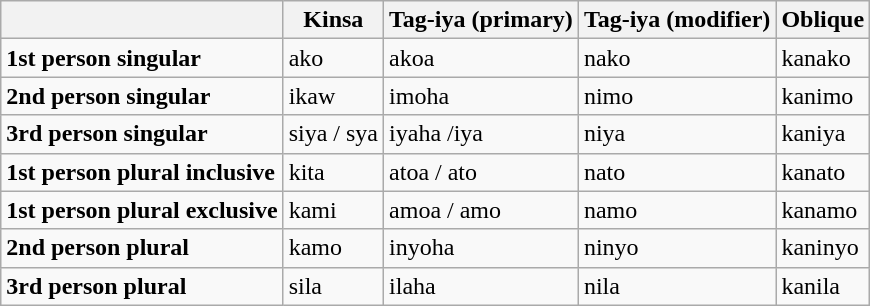<table class="wikitable">
<tr>
<th> </th>
<th>Kinsa</th>
<th>Tag-iya (primary)</th>
<th>Tag-iya (modifier)</th>
<th>Oblique</th>
</tr>
<tr>
<td><strong>1st person singular</strong></td>
<td>ako</td>
<td>akoa</td>
<td>nako</td>
<td>kanako</td>
</tr>
<tr>
<td><strong>2nd person singular</strong></td>
<td>ikaw</td>
<td>imoha</td>
<td>nimo</td>
<td>kanimo</td>
</tr>
<tr>
<td><strong>3rd person singular</strong></td>
<td>siya / sya</td>
<td>iyaha /iya</td>
<td>niya</td>
<td>kaniya</td>
</tr>
<tr>
<td><strong>1st person plural inclusive</strong></td>
<td>kita</td>
<td>atoa / ato</td>
<td>nato</td>
<td>kanato</td>
</tr>
<tr>
<td><strong>1st person plural exclusive</strong></td>
<td>kami</td>
<td>amoa / amo</td>
<td>namo</td>
<td>kanamo</td>
</tr>
<tr>
<td><strong>2nd person plural</strong></td>
<td>kamo</td>
<td>inyoha</td>
<td>ninyo</td>
<td>kaninyo</td>
</tr>
<tr>
<td><strong>3rd person plural</strong></td>
<td>sila</td>
<td>ilaha</td>
<td>nila</td>
<td>kanila</td>
</tr>
</table>
